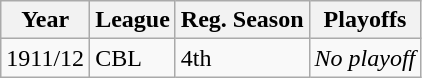<table class="wikitable">
<tr>
<th>Year</th>
<th>League</th>
<th>Reg. Season</th>
<th>Playoffs</th>
</tr>
<tr>
<td>1911/12</td>
<td>CBL</td>
<td>4th</td>
<td><em>No playoff</em></td>
</tr>
</table>
